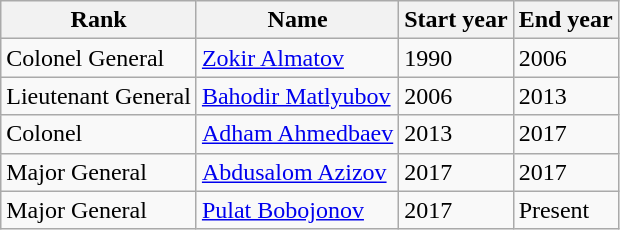<table class="wikitable">
<tr>
<th>Rank</th>
<th>Name</th>
<th>Start year</th>
<th>End year</th>
</tr>
<tr>
<td>Colonel General</td>
<td><a href='#'>Zokir Almatov</a></td>
<td>1990</td>
<td>2006</td>
</tr>
<tr>
<td>Lieutenant General</td>
<td><a href='#'>Bahodir Matlyubov</a></td>
<td>2006</td>
<td>2013</td>
</tr>
<tr>
<td>Colonel</td>
<td><a href='#'>Adham Ahmedbaev</a></td>
<td>2013</td>
<td>2017</td>
</tr>
<tr>
<td>Major General</td>
<td><a href='#'>Abdusalom Azizov</a></td>
<td>2017</td>
<td>2017</td>
</tr>
<tr>
<td>Major General</td>
<td><a href='#'>Pulat Bobojonov</a></td>
<td>2017</td>
<td>Present</td>
</tr>
</table>
